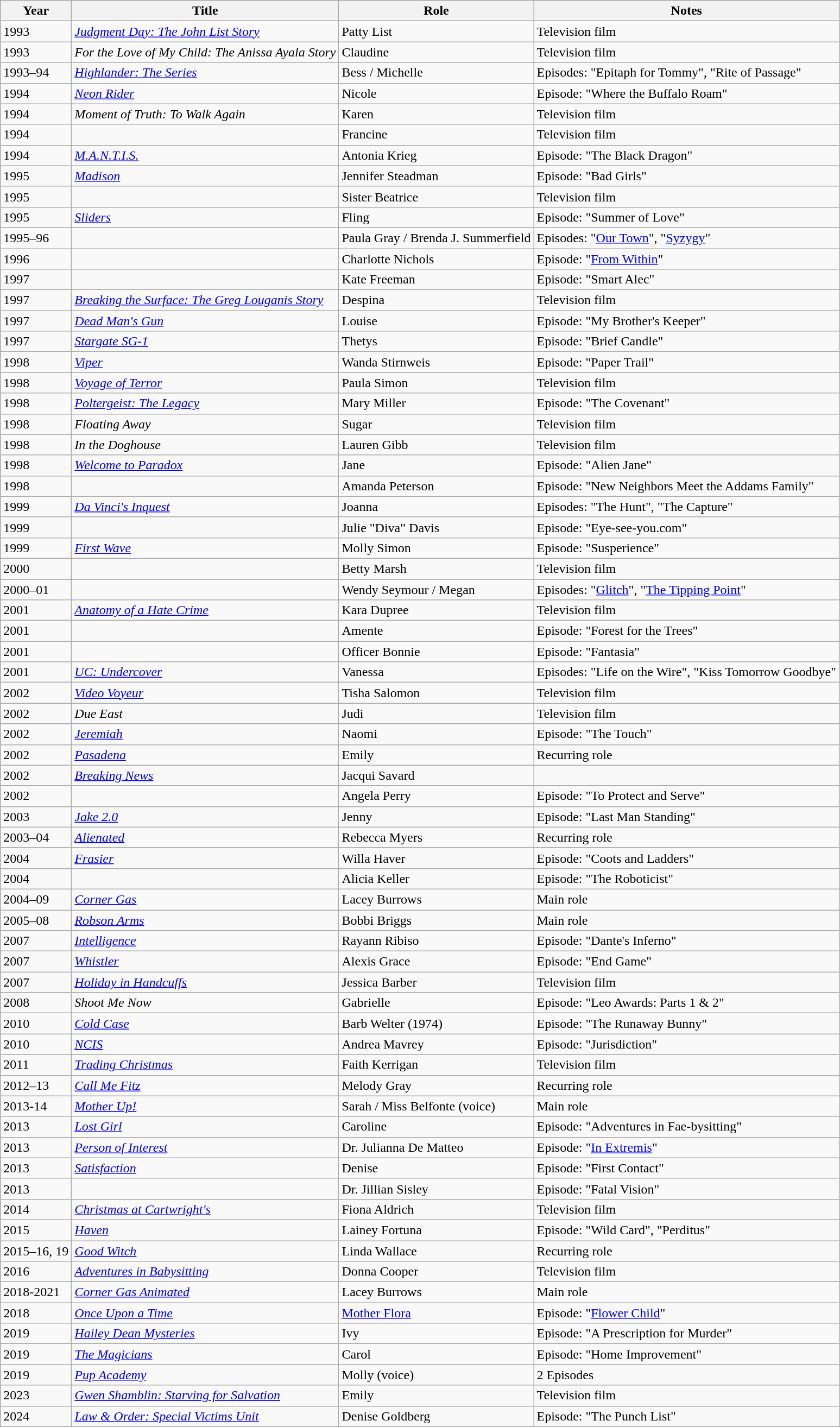<table class="wikitable sortable">
<tr>
<th>Year</th>
<th>Title</th>
<th>Role</th>
<th class="unsortable">Notes</th>
</tr>
<tr>
<td>1993</td>
<td><em><a href='#'>Judgment Day: The John List Story</a></em></td>
<td>Patty List</td>
<td>Television film</td>
</tr>
<tr>
<td>1993</td>
<td><em>For the Love of My Child: The Anissa Ayala Story</em></td>
<td>Claudine</td>
<td>Television film</td>
</tr>
<tr>
<td>1993–94</td>
<td><em><a href='#'>Highlander: The Series</a></em></td>
<td>Bess / Michelle</td>
<td>Episodes: "Epitaph for Tommy", "Rite of Passage"</td>
</tr>
<tr>
<td>1994</td>
<td><em><a href='#'>Neon Rider</a></em></td>
<td>Nicole</td>
<td>Episode: "Where the Buffalo Roam"</td>
</tr>
<tr>
<td>1994</td>
<td><em>Moment of Truth: To Walk Again</em></td>
<td>Karen</td>
<td>Television film</td>
</tr>
<tr>
<td>1994</td>
<td><em></em></td>
<td>Francine</td>
<td>Television film</td>
</tr>
<tr>
<td>1994</td>
<td><em><a href='#'>M.A.N.T.I.S.</a></em></td>
<td>Antonia Krieg</td>
<td>Episode: "The Black Dragon"</td>
</tr>
<tr>
<td>1995</td>
<td><em><a href='#'>Madison</a></em></td>
<td>Jennifer Steadman</td>
<td>Episode: "Bad Girls"</td>
</tr>
<tr>
<td>1995</td>
<td><em></em></td>
<td>Sister Beatrice</td>
<td>Television film</td>
</tr>
<tr>
<td>1995</td>
<td><em><a href='#'>Sliders</a></em></td>
<td>Fling</td>
<td>Episode: "Summer of Love"</td>
</tr>
<tr>
<td>1995–96</td>
<td><em></em></td>
<td>Paula Gray / Brenda J. Summerfield</td>
<td>Episodes: "<a href='#'>Our Town</a>", "<a href='#'>Syzygy</a>"</td>
</tr>
<tr>
<td>1996</td>
<td><em></em></td>
<td>Charlotte Nichols</td>
<td>Episode: "<a href='#'>From Within</a>"</td>
</tr>
<tr>
<td>1997</td>
<td><em></em></td>
<td>Kate Freeman</td>
<td>Episode: "Smart Alec"</td>
</tr>
<tr>
<td>1997</td>
<td><em><a href='#'>Breaking the Surface: The Greg Louganis Story</a></em></td>
<td>Despina</td>
<td>Television film</td>
</tr>
<tr>
<td>1997</td>
<td><em><a href='#'>Dead Man's Gun</a></em></td>
<td>Louise</td>
<td>Episode: "My Brother's Keeper"</td>
</tr>
<tr>
<td>1997</td>
<td><em><a href='#'>Stargate SG-1</a></em></td>
<td>Thetys</td>
<td>Episode: "Brief Candle"</td>
</tr>
<tr>
<td>1998</td>
<td><em><a href='#'>Viper</a></em></td>
<td>Wanda Stirnweis</td>
<td>Episode: "Paper Trail"</td>
</tr>
<tr>
<td>1998</td>
<td><em><a href='#'>Voyage of Terror</a></em></td>
<td>Paula Simon</td>
<td>Television film</td>
</tr>
<tr>
<td>1998</td>
<td><em><a href='#'>Poltergeist: The Legacy</a></em></td>
<td>Mary Miller</td>
<td>Episode: "The Covenant"</td>
</tr>
<tr>
<td>1998</td>
<td><em>Floating Away</em></td>
<td>Sugar</td>
<td>Television film</td>
</tr>
<tr>
<td>1998</td>
<td><em>In the Doghouse</em></td>
<td>Lauren Gibb</td>
<td>Television film</td>
</tr>
<tr>
<td>1998</td>
<td><em><a href='#'>Welcome to Paradox</a></em></td>
<td>Jane</td>
<td>Episode: "Alien Jane"</td>
</tr>
<tr>
<td>1998</td>
<td><em></em></td>
<td>Amanda Peterson</td>
<td>Episode: "New Neighbors Meet the Addams Family"</td>
</tr>
<tr>
<td>1999</td>
<td><em><a href='#'>Da Vinci's Inquest</a></em></td>
<td>Joanna</td>
<td>Episodes: "The Hunt", "The Capture"</td>
</tr>
<tr>
<td>1999</td>
<td><em></em></td>
<td>Julie "Diva" Davis</td>
<td>Episode: "Eye-see-you.com"</td>
</tr>
<tr>
<td>1999</td>
<td><em><a href='#'>First Wave</a></em></td>
<td>Molly Simon</td>
<td>Episode: "Susperience"</td>
</tr>
<tr>
<td>2000</td>
<td><em></em></td>
<td>Betty Marsh</td>
<td>Television film</td>
</tr>
<tr>
<td>2000–01</td>
<td><em></em></td>
<td>Wendy Seymour / Megan</td>
<td>Episodes: "<a href='#'>Glitch</a>", "<a href='#'>The Tipping Point</a>"</td>
</tr>
<tr>
<td>2001</td>
<td><em><a href='#'>Anatomy of a Hate Crime</a></em></td>
<td>Kara Dupree</td>
<td>Television film</td>
</tr>
<tr>
<td>2001</td>
<td><em></em></td>
<td>Amente</td>
<td>Episode: "Forest for the Trees"</td>
</tr>
<tr>
<td>2001</td>
<td><em></em></td>
<td>Officer Bonnie</td>
<td>Episode: "Fantasia"</td>
</tr>
<tr>
<td>2001</td>
<td><em><a href='#'>UC: Undercover</a></em></td>
<td>Vanessa</td>
<td>Episodes: "Life on the Wire", "Kiss Tomorrow Goodbye"</td>
</tr>
<tr>
<td>2002</td>
<td><em><a href='#'>Video Voyeur</a></em></td>
<td>Tisha Salomon</td>
<td>Television film</td>
</tr>
<tr>
<td>2002</td>
<td><em>Due East</em></td>
<td>Judi</td>
<td>Television film</td>
</tr>
<tr>
<td>2002</td>
<td><em><a href='#'>Jeremiah</a></em></td>
<td>Naomi</td>
<td>Episode: "The Touch"</td>
</tr>
<tr>
<td>2002</td>
<td><em><a href='#'>Pasadena</a></em></td>
<td>Emily</td>
<td>Recurring role</td>
</tr>
<tr>
<td>2002</td>
<td><em><a href='#'>Breaking News</a></em></td>
<td>Jacqui Savard</td>
<td></td>
</tr>
<tr>
<td>2002</td>
<td><em></em></td>
<td>Angela Perry</td>
<td>Episode: "To Protect and Serve"</td>
</tr>
<tr>
<td>2003</td>
<td><em><a href='#'>Jake 2.0</a></em></td>
<td>Jenny</td>
<td>Episode: "Last Man Standing"</td>
</tr>
<tr>
<td>2003–04</td>
<td><em><a href='#'>Alienated</a></em></td>
<td>Rebecca Myers</td>
<td>Recurring role</td>
</tr>
<tr>
<td>2004</td>
<td><em><a href='#'>Frasier</a></em></td>
<td>Willa Haver</td>
<td>Episode: "Coots and Ladders"</td>
</tr>
<tr>
<td>2004</td>
<td><em></em></td>
<td>Alicia Keller</td>
<td>Episode: "The Roboticist"</td>
</tr>
<tr>
<td>2004–09</td>
<td><em><a href='#'>Corner Gas</a></em></td>
<td>Lacey Burrows</td>
<td>Main role</td>
</tr>
<tr>
<td>2005–08</td>
<td><em><a href='#'>Robson Arms</a></em></td>
<td>Bobbi Briggs</td>
<td>Main role</td>
</tr>
<tr>
<td>2007</td>
<td><em><a href='#'>Intelligence</a></em></td>
<td>Rayann Ribiso</td>
<td>Episode: "Dante's Inferno"</td>
</tr>
<tr>
<td>2007</td>
<td><em><a href='#'>Whistler</a></em></td>
<td>Alexis Grace</td>
<td>Episode: "End Game"</td>
</tr>
<tr>
<td>2007</td>
<td><em><a href='#'>Holiday in Handcuffs</a></em></td>
<td>Jessica Barber</td>
<td>Television film</td>
</tr>
<tr>
<td>2008</td>
<td><em>Shoot Me Now</em></td>
<td>Gabrielle</td>
<td>Episode: "Leo Awards: Parts 1 & 2"</td>
</tr>
<tr>
<td>2010</td>
<td><em><a href='#'>Cold Case</a></em></td>
<td>Barb Welter (1974)</td>
<td>Episode: "The Runaway Bunny"</td>
</tr>
<tr>
<td>2010</td>
<td><em><a href='#'>NCIS</a></em></td>
<td>Andrea Mavrey</td>
<td>Episode: "Jurisdiction"</td>
</tr>
<tr>
<td>2011</td>
<td><em><a href='#'>Trading Christmas</a></em></td>
<td>Faith Kerrigan</td>
<td>Television film</td>
</tr>
<tr>
<td>2012–13</td>
<td><em><a href='#'>Call Me Fitz</a></em></td>
<td>Melody Gray</td>
<td>Recurring role</td>
</tr>
<tr>
<td>2013-14</td>
<td><em><a href='#'>Mother Up!</a></em></td>
<td>Sarah / Miss Belfonte (voice)</td>
<td>Main role</td>
</tr>
<tr>
<td>2013</td>
<td><em><a href='#'>Lost Girl</a></em></td>
<td>Caroline</td>
<td>Episode: "Adventures in Fae-bysitting"</td>
</tr>
<tr>
<td>2013</td>
<td><em><a href='#'>Person of Interest</a></em></td>
<td>Dr. Julianna De Matteo</td>
<td>Episode: "<a href='#'>In Extremis</a>"</td>
</tr>
<tr>
<td>2013</td>
<td><em><a href='#'>Satisfaction</a></em></td>
<td>Denise</td>
<td>Episode: "First Contact"</td>
</tr>
<tr>
<td>2013</td>
<td><em></em></td>
<td>Dr. Jillian Sisley</td>
<td>Episode: "Fatal Vision"</td>
</tr>
<tr>
<td>2014</td>
<td><em><a href='#'>Christmas at Cartwright's</a></em></td>
<td>Fiona Aldrich</td>
<td>Television film</td>
</tr>
<tr>
<td>2015</td>
<td><em><a href='#'>Haven</a></em></td>
<td>Lainey Fortuna</td>
<td>Episode: "Wild Card", "Perditus"</td>
</tr>
<tr>
<td>2015–16, 19</td>
<td><em><a href='#'>Good Witch</a></em></td>
<td>Linda Wallace</td>
<td>Recurring role</td>
</tr>
<tr>
<td>2016</td>
<td><em><a href='#'>Adventures in Babysitting</a></em></td>
<td>Donna Cooper</td>
<td>Television film</td>
</tr>
<tr>
<td>2018-2021</td>
<td><em><a href='#'>Corner Gas Animated</a></em></td>
<td>Lacey Burrows</td>
<td>Main role</td>
</tr>
<tr>
<td>2018</td>
<td><em><a href='#'>Once Upon a Time</a></em></td>
<td><a href='#'>Mother Flora</a></td>
<td>Episode: "<a href='#'>Flower Child</a>"</td>
</tr>
<tr>
<td>2019</td>
<td><em><a href='#'>Hailey Dean Mysteries</a></em></td>
<td>Ivy</td>
<td>Episode: "A Prescription for Murder"</td>
</tr>
<tr>
<td>2019</td>
<td data-sort-value="Magicians, The"><em><a href='#'>The Magicians</a></em></td>
<td>Carol</td>
<td>Episode: "Home Improvement"</td>
</tr>
<tr>
<td>2019</td>
<td><em><a href='#'>Pup Academy</a></em></td>
<td>Molly (voice)</td>
<td>2 Episodes</td>
</tr>
<tr>
<td>2023</td>
<td><em><a href='#'>Gwen Shamblin: Starving for Salvation</a></em></td>
<td>Emily</td>
<td>Television film</td>
</tr>
<tr>
<td>2024</td>
<td><em><a href='#'>Law & Order: Special Victims Unit</a></em></td>
<td>Denise Goldberg</td>
<td>Episode: "The Punch List"</td>
</tr>
</table>
